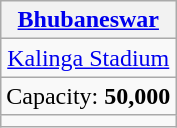<table class="wikitable" style="text-align:center">
<tr>
<th><a href='#'>Bhubaneswar</a></th>
</tr>
<tr>
<td><a href='#'>Kalinga Stadium</a></td>
</tr>
<tr>
<td>Capacity: <strong>50,000</strong></td>
</tr>
<tr>
<td></td>
</tr>
</table>
